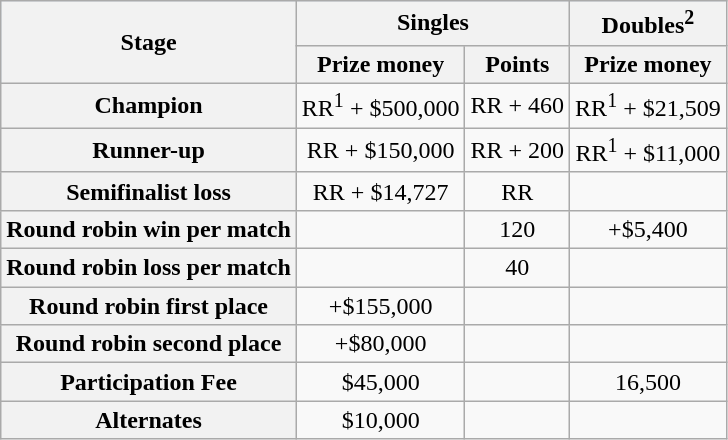<table class=wikitable style=text-align:center>
<tr style="background:#d1e4fd;">
<th rowspan=2>Stage</th>
<th colspan=2>Singles</th>
<th>Doubles<sup>2</sup></th>
</tr>
<tr>
<th>Prize money</th>
<th>Points</th>
<th>Prize money</th>
</tr>
<tr>
<th>Champion</th>
<td>RR<sup>1</sup> + $500,000</td>
<td>RR + 460</td>
<td>RR<sup>1</sup> + $21,509</td>
</tr>
<tr>
<th>Runner-up</th>
<td>RR + $150,000</td>
<td>RR + 200</td>
<td>RR<sup>1</sup> + $11,000</td>
</tr>
<tr>
<th>Semifinalist loss</th>
<td>RR + $14,727</td>
<td>RR</td>
<td></td>
</tr>
<tr>
<th>Round robin win per match</th>
<td></td>
<td>120</td>
<td>+$5,400</td>
</tr>
<tr>
<th>Round robin loss per match</th>
<td></td>
<td>40</td>
<td></td>
</tr>
<tr>
<th>Round robin first place</th>
<td>+$155,000</td>
<td></td>
<td></td>
</tr>
<tr>
<th>Round robin second place</th>
<td>+$80,000</td>
<td></td>
<td></td>
</tr>
<tr>
<th>Participation Fee</th>
<td>$45,000</td>
<td></td>
<td>16,500</td>
</tr>
<tr>
<th>Alternates</th>
<td>$10,000</td>
<td></td>
<td></td>
</tr>
</table>
